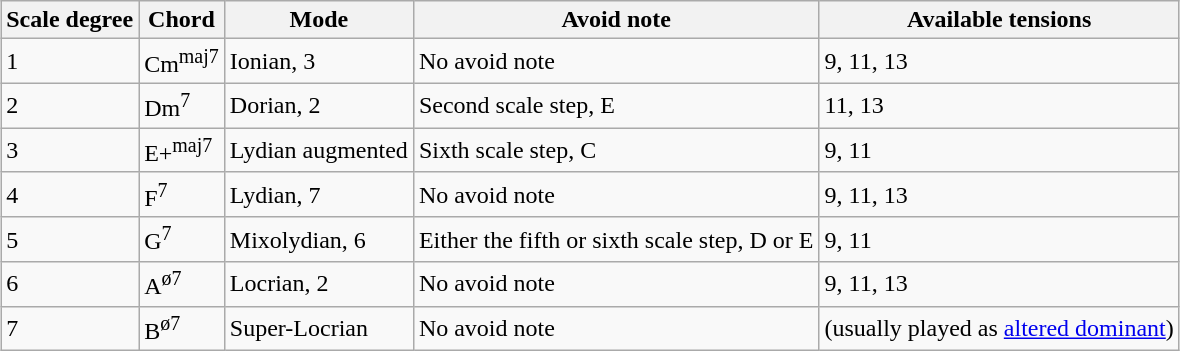<table class="wikitable" style="margin: 1em auto 1em auto;">
<tr>
<th>Scale degree</th>
<th>Chord</th>
<th>Mode</th>
<th>Avoid note</th>
<th>Available tensions</th>
</tr>
<tr>
<td>1</td>
<td>Cm<sup>maj7</sup></td>
<td>Ionian, 3</td>
<td>No avoid note</td>
<td>9, 11, 13</td>
</tr>
<tr>
<td>2</td>
<td>Dm<sup>7</sup></td>
<td>Dorian, 2</td>
<td>Second scale step, E</td>
<td>11, 13</td>
</tr>
<tr>
<td>3</td>
<td>E+<sup>maj7</sup></td>
<td>Lydian augmented</td>
<td>Sixth scale step, C</td>
<td>9, 11</td>
</tr>
<tr>
<td>4</td>
<td>F<sup>7</sup></td>
<td>Lydian, 7</td>
<td>No avoid note</td>
<td>9, 11, 13</td>
</tr>
<tr>
<td>5</td>
<td>G<sup>7</sup></td>
<td>Mixolydian, 6</td>
<td>Either the fifth or sixth scale step, D or E</td>
<td>9, 11</td>
</tr>
<tr>
<td>6</td>
<td>A<sup>ø7</sup></td>
<td>Locrian, 2</td>
<td>No avoid note</td>
<td>9, 11, 13</td>
</tr>
<tr>
<td>7</td>
<td>B<sup>ø7</sup></td>
<td>Super-Locrian</td>
<td>No avoid note</td>
<td>(usually played as <a href='#'>altered dominant</a>)</td>
</tr>
</table>
